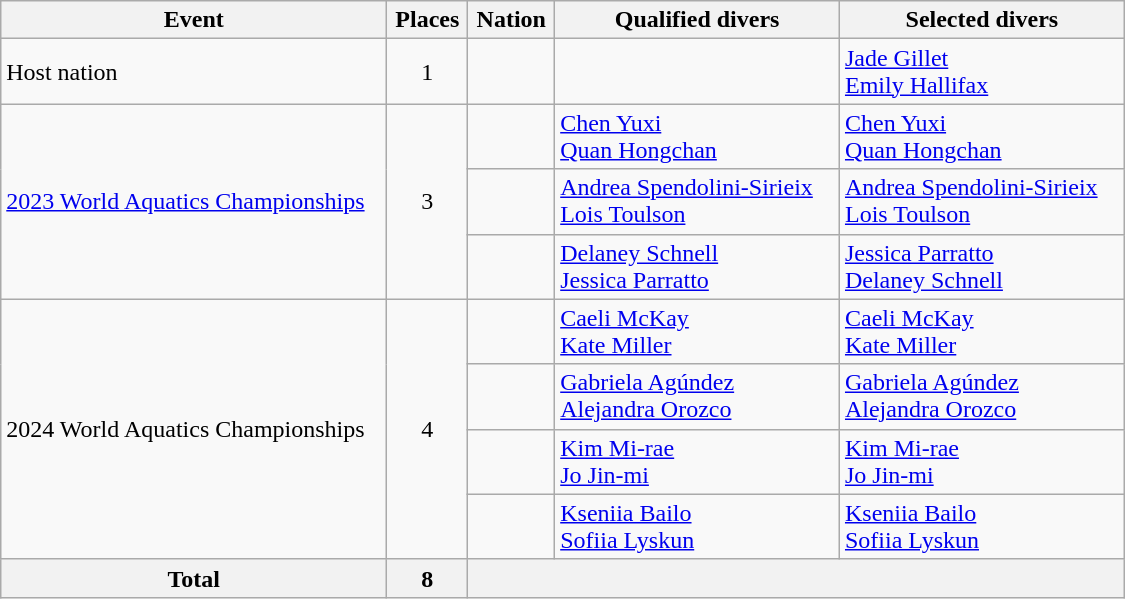<table class="wikitable" width=750>
<tr>
<th width=250>Event</th>
<th>Places</th>
<th>Nation</th>
<th>Qualified divers</th>
<th>Selected divers</th>
</tr>
<tr>
<td>Host nation</td>
<td align=center>1</td>
<td></td>
<td></td>
<td><a href='#'>Jade Gillet</a><br><a href='#'>Emily Hallifax</a></td>
</tr>
<tr>
<td rowspan=3><a href='#'>2023 World Aquatics Championships</a></td>
<td rowspan=3 align=center>3</td>
<td></td>
<td><a href='#'>Chen Yuxi</a><br><a href='#'>Quan Hongchan</a></td>
<td><a href='#'>Chen Yuxi</a><br><a href='#'>Quan Hongchan</a></td>
</tr>
<tr>
<td></td>
<td><a href='#'>Andrea Spendolini-Sirieix</a><br><a href='#'>Lois Toulson</a></td>
<td><a href='#'>Andrea Spendolini-Sirieix</a><br><a href='#'>Lois Toulson</a></td>
</tr>
<tr>
<td></td>
<td><a href='#'>Delaney Schnell</a><br><a href='#'>Jessica Parratto</a></td>
<td><a href='#'>Jessica Parratto</a><br><a href='#'>Delaney Schnell</a></td>
</tr>
<tr>
<td rowspan=4>2024 World Aquatics Championships</td>
<td rowspan=4 align=center>4</td>
<td></td>
<td><a href='#'>Caeli McKay</a><br><a href='#'>Kate Miller</a></td>
<td><a href='#'>Caeli McKay</a><br><a href='#'>Kate Miller</a></td>
</tr>
<tr>
<td></td>
<td><a href='#'>Gabriela Agúndez</a><br><a href='#'>Alejandra Orozco</a></td>
<td><a href='#'>Gabriela Agúndez</a><br><a href='#'>Alejandra Orozco</a></td>
</tr>
<tr>
<td></td>
<td><a href='#'>Kim Mi-rae</a><br><a href='#'>Jo Jin-mi</a></td>
<td><a href='#'>Kim Mi-rae</a><br><a href='#'>Jo Jin-mi</a></td>
</tr>
<tr>
<td></td>
<td><a href='#'>Kseniia Bailo</a><br><a href='#'>Sofiia Lyskun</a></td>
<td><a href='#'>Kseniia Bailo</a><br><a href='#'>Sofiia Lyskun</a></td>
</tr>
<tr>
<th>Total</th>
<th>8</th>
<th colspan=3></th>
</tr>
</table>
